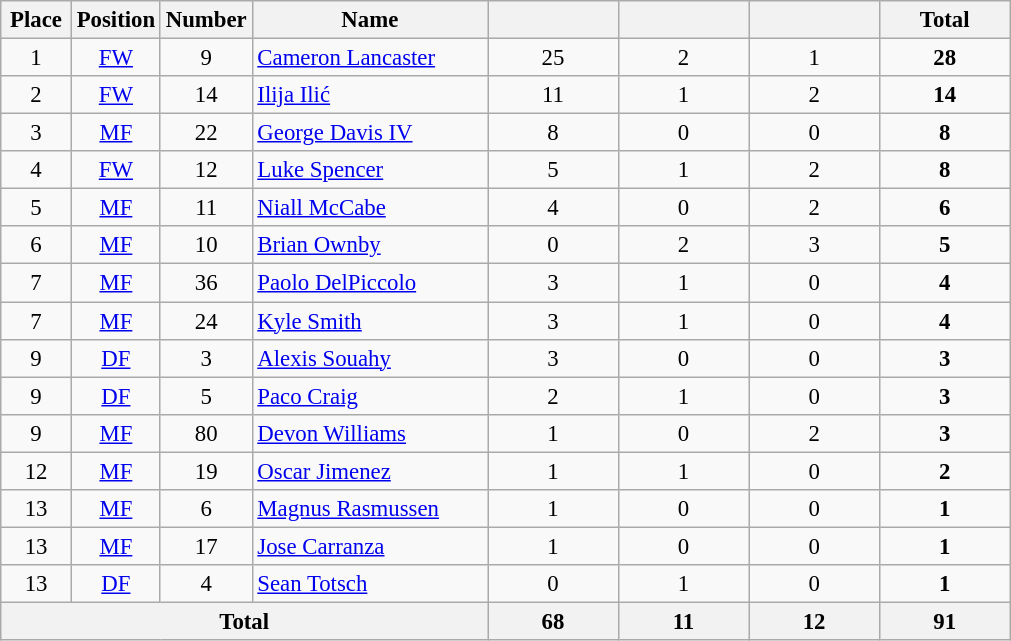<table class="wikitable sortable" style="font-size: 95%; text-align: center;">
<tr>
<th width=40>Place</th>
<th width=40>Position</th>
<th width=40>Number</th>
<th width=150>Name</th>
<th width=80></th>
<th width=80></th>
<th width=80></th>
<th width=80>Total</th>
</tr>
<tr>
<td>1</td>
<td><a href='#'>FW</a></td>
<td>9</td>
<td align=left> <a href='#'>Cameron Lancaster</a></td>
<td>25</td>
<td>2</td>
<td>1</td>
<td><strong>28</strong></td>
</tr>
<tr>
<td>2</td>
<td><a href='#'>FW</a></td>
<td>14</td>
<td align=left> <a href='#'>Ilija Ilić</a></td>
<td>11</td>
<td>1</td>
<td>2</td>
<td><strong>14</strong></td>
</tr>
<tr>
<td>3</td>
<td><a href='#'>MF</a></td>
<td>22</td>
<td align=left> <a href='#'>George Davis IV</a></td>
<td>8</td>
<td>0</td>
<td>0</td>
<td><strong>8</strong></td>
</tr>
<tr>
<td>4</td>
<td><a href='#'>FW</a></td>
<td>12</td>
<td align="left"> <a href='#'>Luke Spencer</a></td>
<td>5</td>
<td>1</td>
<td>2</td>
<td><strong>8</strong></td>
</tr>
<tr>
<td>5</td>
<td><a href='#'>MF</a></td>
<td>11</td>
<td align="left"> <a href='#'>Niall McCabe</a></td>
<td>4</td>
<td>0</td>
<td>2</td>
<td><strong>6</strong></td>
</tr>
<tr>
<td>6</td>
<td><a href='#'>MF</a></td>
<td>10</td>
<td align=left> <a href='#'>Brian Ownby</a></td>
<td>0</td>
<td>2</td>
<td>3</td>
<td><strong>5</strong></td>
</tr>
<tr>
<td>7</td>
<td><a href='#'>MF</a></td>
<td>36</td>
<td align=left> <a href='#'>Paolo DelPiccolo</a></td>
<td>3</td>
<td>1</td>
<td>0</td>
<td><strong>4</strong></td>
</tr>
<tr>
<td>7</td>
<td><a href='#'>MF</a></td>
<td>24</td>
<td align=left> <a href='#'>Kyle Smith</a></td>
<td>3</td>
<td>1</td>
<td>0</td>
<td><strong>4</strong></td>
</tr>
<tr>
<td>9</td>
<td><a href='#'>DF</a></td>
<td>3</td>
<td align=left> <a href='#'>Alexis Souahy</a></td>
<td>3</td>
<td>0</td>
<td>0</td>
<td><strong>3</strong></td>
</tr>
<tr>
<td>9</td>
<td><a href='#'>DF</a></td>
<td>5</td>
<td align=left> <a href='#'>Paco Craig</a></td>
<td>2</td>
<td>1</td>
<td>0</td>
<td><strong>3</strong></td>
</tr>
<tr>
<td>9</td>
<td><a href='#'>MF</a></td>
<td>80</td>
<td align=left> <a href='#'>Devon Williams</a></td>
<td>1</td>
<td>0</td>
<td>2</td>
<td><strong>3</strong></td>
</tr>
<tr>
<td>12</td>
<td><a href='#'>MF</a></td>
<td>19</td>
<td align=left> <a href='#'>Oscar Jimenez</a></td>
<td>1</td>
<td>1</td>
<td>0</td>
<td><strong>2</strong></td>
</tr>
<tr>
<td>13</td>
<td><a href='#'>MF</a></td>
<td>6</td>
<td align="left"> <a href='#'>Magnus Rasmussen</a></td>
<td>1</td>
<td>0</td>
<td>0</td>
<td><strong>1</strong></td>
</tr>
<tr>
<td>13</td>
<td><a href='#'>MF</a></td>
<td>17</td>
<td align=left> <a href='#'>Jose Carranza</a></td>
<td>1</td>
<td>0</td>
<td>0</td>
<td><strong>1</strong></td>
</tr>
<tr>
<td>13</td>
<td><a href='#'>DF</a></td>
<td>4</td>
<td align=left> <a href='#'>Sean Totsch</a></td>
<td>0</td>
<td>1</td>
<td>0</td>
<td><strong>1</strong></td>
</tr>
<tr>
<th colspan="4">Total</th>
<th>68</th>
<th>11</th>
<th>12</th>
<th>91</th>
</tr>
</table>
